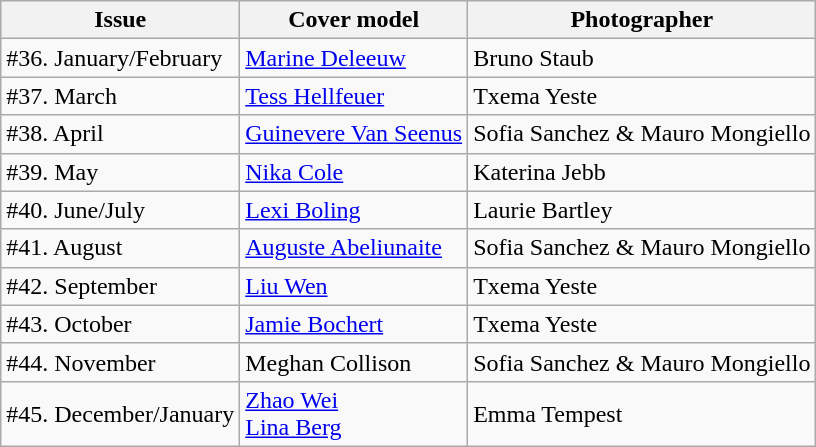<table class="sortable wikitable">
<tr>
<th>Issue</th>
<th>Cover model</th>
<th>Photographer</th>
</tr>
<tr>
<td>#36. January/February</td>
<td><a href='#'>Marine Deleeuw</a></td>
<td>Bruno Staub</td>
</tr>
<tr>
<td>#37. March</td>
<td><a href='#'>Tess Hellfeuer</a></td>
<td>Txema Yeste</td>
</tr>
<tr>
<td>#38. April</td>
<td><a href='#'>Guinevere Van Seenus</a></td>
<td>Sofia Sanchez & Mauro Mongiello</td>
</tr>
<tr>
<td>#39. May</td>
<td><a href='#'>Nika Cole</a></td>
<td>Katerina Jebb</td>
</tr>
<tr>
<td>#40. June/July</td>
<td><a href='#'>Lexi Boling</a></td>
<td>Laurie Bartley</td>
</tr>
<tr>
<td>#41. August</td>
<td><a href='#'>Auguste Abeliunaite</a></td>
<td>Sofia Sanchez & Mauro Mongiello</td>
</tr>
<tr>
<td>#42. September</td>
<td><a href='#'>Liu Wen</a></td>
<td>Txema Yeste</td>
</tr>
<tr>
<td>#43. October</td>
<td><a href='#'>Jamie Bochert</a></td>
<td>Txema Yeste</td>
</tr>
<tr>
<td>#44. November</td>
<td>Meghan Collison</td>
<td>Sofia Sanchez & Mauro Mongiello</td>
</tr>
<tr>
<td>#45. December/January</td>
<td><a href='#'>Zhao Wei</a><br><a href='#'>Lina Berg</a></td>
<td>Emma Tempest</td>
</tr>
</table>
